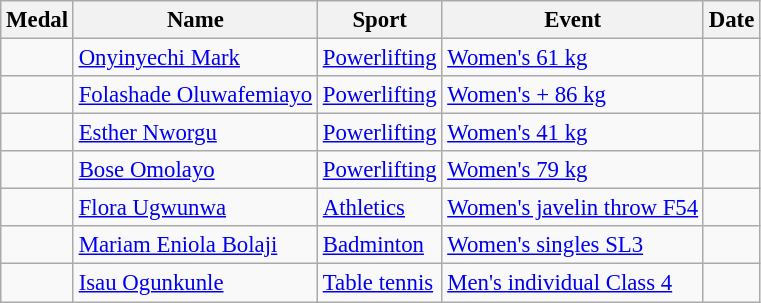<table class="wikitable sortable" style="font-size: 95%;">
<tr>
<th>Medal</th>
<th>Name</th>
<th>Sport</th>
<th>Event</th>
<th>Date</th>
</tr>
<tr>
<td></td>
<td><a href='#'>Onyinyechi Mark</a></td>
<td><a href='#'>Powerlifting</a></td>
<td><a href='#'>Women's 61 kg</a></td>
<td></td>
</tr>
<tr>
<td></td>
<td><a href='#'>Folashade Oluwafemiayo</a></td>
<td><a href='#'>Powerlifting</a></td>
<td><a href='#'>Women's + 86 kg</a></td>
<td></td>
</tr>
<tr>
<td></td>
<td><a href='#'>Esther Nworgu</a></td>
<td><a href='#'>Powerlifting</a></td>
<td><a href='#'>Women's 41 kg</a></td>
<td></td>
</tr>
<tr>
<td></td>
<td><a href='#'>Bose Omolayo</a></td>
<td><a href='#'>Powerlifting</a></td>
<td><a href='#'>Women's 79 kg</a></td>
<td></td>
</tr>
<tr>
<td></td>
<td><a href='#'>Flora Ugwunwa</a></td>
<td><a href='#'>Athletics</a></td>
<td><a href='#'>Women's javelin throw F54</a></td>
<td></td>
</tr>
<tr>
<td></td>
<td><a href='#'>Mariam Eniola Bolaji</a></td>
<td><a href='#'>Badminton</a></td>
<td><a href='#'>Women's singles SL3</a></td>
<td></td>
</tr>
<tr>
<td></td>
<td><a href='#'>Isau Ogunkunle</a></td>
<td><a href='#'>Table tennis</a></td>
<td><a href='#'>Men's individual Class 4</a></td>
<td></td>
</tr>
</table>
